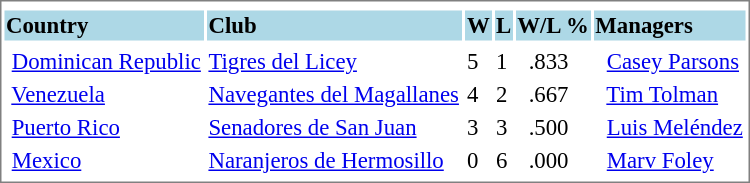<table cellpadding="1" width="500px" style="font-size: 95%; border: 1px solid gray;">
<tr align="center" style="font-size: larger;">
<td colspan=6></td>
</tr>
<tr style="background:lightblue;">
<td><strong>Country</strong></td>
<td><strong>Club</strong></td>
<td><strong>W</strong></td>
<td><strong>L</strong></td>
<td><strong>W/L %</strong></td>
<td><strong>Managers</strong></td>
</tr>
<tr align="center" style="vertical-align: middle;" style="background:lightblue;">
</tr>
<tr>
<td> <a href='#'>Dominican Republic</a></td>
<td><a href='#'>Tigres del Licey</a>    </td>
<td>5</td>
<td>1</td>
<td>  .833</td>
<td>  <a href='#'>Casey Parsons</a></td>
</tr>
<tr>
<td> <a href='#'>Venezuela</a></td>
<td><a href='#'>Navegantes del Magallanes</a></td>
<td>4</td>
<td>2</td>
<td>  .667</td>
<td>  <a href='#'>Tim Tolman</a></td>
</tr>
<tr>
<td> <a href='#'>Puerto Rico</a></td>
<td><a href='#'>Senadores de San Juan</a></td>
<td>3</td>
<td>3</td>
<td>  .500</td>
<td>  <a href='#'>Luis Meléndez</a></td>
</tr>
<tr>
<td> <a href='#'>Mexico</a></td>
<td><a href='#'>Naranjeros de Hermosillo</a></td>
<td>0</td>
<td>6</td>
<td>  .000</td>
<td>  <a href='#'>Marv Foley</a></td>
</tr>
<tr>
</tr>
</table>
